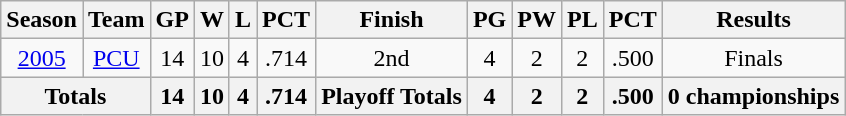<table class="wikitable" style="text-align:center">
<tr>
<th>Season</th>
<th>Team</th>
<th>GP</th>
<th>W</th>
<th>L</th>
<th>PCT</th>
<th>Finish</th>
<th>PG</th>
<th>PW</th>
<th>PL</th>
<th>PCT</th>
<th>Results</th>
</tr>
<tr>
<td><a href='#'>2005</a></td>
<td><a href='#'>PCU</a></td>
<td>14</td>
<td>10</td>
<td>4</td>
<td>.714</td>
<td>2nd</td>
<td>4</td>
<td>2</td>
<td>2</td>
<td>.500</td>
<td>Finals</td>
</tr>
<tr>
<th colspan="2">Totals</th>
<th>14</th>
<th>10</th>
<th>4</th>
<th>.714</th>
<th>Playoff Totals</th>
<th>4</th>
<th>2</th>
<th>2</th>
<th>.500</th>
<th>0 championships</th>
</tr>
</table>
